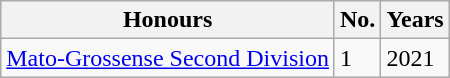<table class="wikitable">
<tr>
<th>Honours</th>
<th>No.</th>
<th>Years</th>
</tr>
<tr>
<td><a href='#'>Mato-Grossense Second Division</a></td>
<td>1</td>
<td>2021</td>
</tr>
</table>
